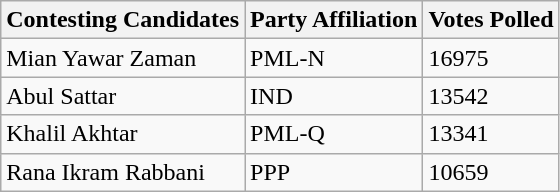<table class="wikitable sortable">
<tr>
<th>Contesting Candidates</th>
<th>Party Affiliation</th>
<th>Votes Polled</th>
</tr>
<tr>
<td>Mian Yawar Zaman</td>
<td>PML-N</td>
<td>16975</td>
</tr>
<tr>
<td>Abul Sattar</td>
<td>IND</td>
<td>13542</td>
</tr>
<tr>
<td>Khalil Akhtar</td>
<td>PML-Q</td>
<td>13341</td>
</tr>
<tr>
<td>Rana Ikram Rabbani</td>
<td>PPP</td>
<td>10659</td>
</tr>
</table>
